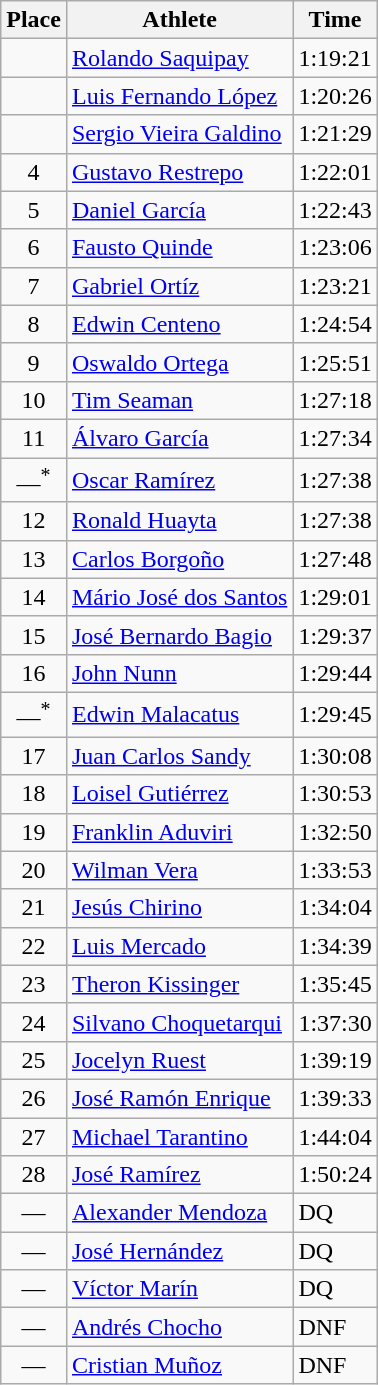<table class=wikitable>
<tr>
<th>Place</th>
<th>Athlete</th>
<th>Time</th>
</tr>
<tr>
<td align=center></td>
<td><a href='#'>Rolando Saquipay</a> </td>
<td>1:19:21</td>
</tr>
<tr>
<td align=center></td>
<td><a href='#'>Luis Fernando López</a> </td>
<td>1:20:26</td>
</tr>
<tr>
<td align=center></td>
<td><a href='#'>Sergio Vieira Galdino</a> </td>
<td>1:21:29</td>
</tr>
<tr>
<td align=center>4</td>
<td><a href='#'>Gustavo Restrepo</a> </td>
<td>1:22:01</td>
</tr>
<tr>
<td align=center>5</td>
<td><a href='#'>Daniel García</a> </td>
<td>1:22:43</td>
</tr>
<tr>
<td align=center>6</td>
<td><a href='#'>Fausto Quinde</a> </td>
<td>1:23:06</td>
</tr>
<tr>
<td align=center>7</td>
<td><a href='#'>Gabriel Ortíz</a> </td>
<td>1:23:21</td>
</tr>
<tr>
<td align=center>8</td>
<td><a href='#'>Edwin Centeno</a> </td>
<td>1:24:54</td>
</tr>
<tr>
<td align=center>9</td>
<td><a href='#'>Oswaldo Ortega</a> </td>
<td>1:25:51</td>
</tr>
<tr>
<td align=center>10</td>
<td><a href='#'>Tim Seaman</a> </td>
<td>1:27:18</td>
</tr>
<tr>
<td align=center>11</td>
<td><a href='#'>Álvaro García</a> </td>
<td>1:27:34</td>
</tr>
<tr>
<td align=center>—<sup>*</sup></td>
<td><a href='#'>Oscar Ramírez</a> </td>
<td>1:27:38</td>
</tr>
<tr>
<td align=center>12</td>
<td><a href='#'>Ronald Huayta</a> </td>
<td>1:27:38</td>
</tr>
<tr>
<td align=center>13</td>
<td><a href='#'>Carlos Borgoño</a> </td>
<td>1:27:48</td>
</tr>
<tr>
<td align=center>14</td>
<td><a href='#'>Mário José dos Santos</a> </td>
<td>1:29:01</td>
</tr>
<tr>
<td align=center>15</td>
<td><a href='#'>José Bernardo Bagio</a> </td>
<td>1:29:37</td>
</tr>
<tr>
<td align=center>16</td>
<td><a href='#'>John Nunn</a> </td>
<td>1:29:44</td>
</tr>
<tr>
<td align=center>—<sup>*</sup></td>
<td><a href='#'>Edwin Malacatus</a> </td>
<td>1:29:45</td>
</tr>
<tr>
<td align=center>17</td>
<td><a href='#'>Juan Carlos Sandy</a> </td>
<td>1:30:08</td>
</tr>
<tr>
<td align=center>18</td>
<td><a href='#'>Loisel Gutiérrez</a> </td>
<td>1:30:53</td>
</tr>
<tr>
<td align=center>19</td>
<td><a href='#'>Franklin Aduviri</a> </td>
<td>1:32:50</td>
</tr>
<tr>
<td align=center>20</td>
<td><a href='#'>Wilman Vera</a> </td>
<td>1:33:53</td>
</tr>
<tr>
<td align=center>21</td>
<td><a href='#'>Jesús Chirino</a> </td>
<td>1:34:04</td>
</tr>
<tr>
<td align=center>22</td>
<td><a href='#'>Luis Mercado</a> </td>
<td>1:34:39</td>
</tr>
<tr>
<td align=center>23</td>
<td><a href='#'>Theron Kissinger</a> </td>
<td>1:35:45</td>
</tr>
<tr>
<td align=center>24</td>
<td><a href='#'>Silvano Choquetarqui</a> </td>
<td>1:37:30</td>
</tr>
<tr>
<td align=center>25</td>
<td><a href='#'>Jocelyn Ruest</a> </td>
<td>1:39:19</td>
</tr>
<tr>
<td align=center>26</td>
<td><a href='#'>José Ramón Enrique</a> </td>
<td>1:39:33</td>
</tr>
<tr>
<td align=center>27</td>
<td><a href='#'>Michael Tarantino</a> </td>
<td>1:44:04</td>
</tr>
<tr>
<td align=center>28</td>
<td><a href='#'>José Ramírez</a> </td>
<td>1:50:24</td>
</tr>
<tr>
<td align=center>—</td>
<td><a href='#'>Alexander Mendoza</a> </td>
<td>DQ</td>
</tr>
<tr>
<td align=center>—</td>
<td><a href='#'>José Hernández</a> </td>
<td>DQ</td>
</tr>
<tr>
<td align=center>—</td>
<td><a href='#'>Víctor Marín</a> </td>
<td>DQ</td>
</tr>
<tr>
<td align=center>—</td>
<td><a href='#'>Andrés Chocho</a> </td>
<td>DNF</td>
</tr>
<tr>
<td align=center>—</td>
<td><a href='#'>Cristian Muñoz</a> </td>
<td>DNF</td>
</tr>
</table>
